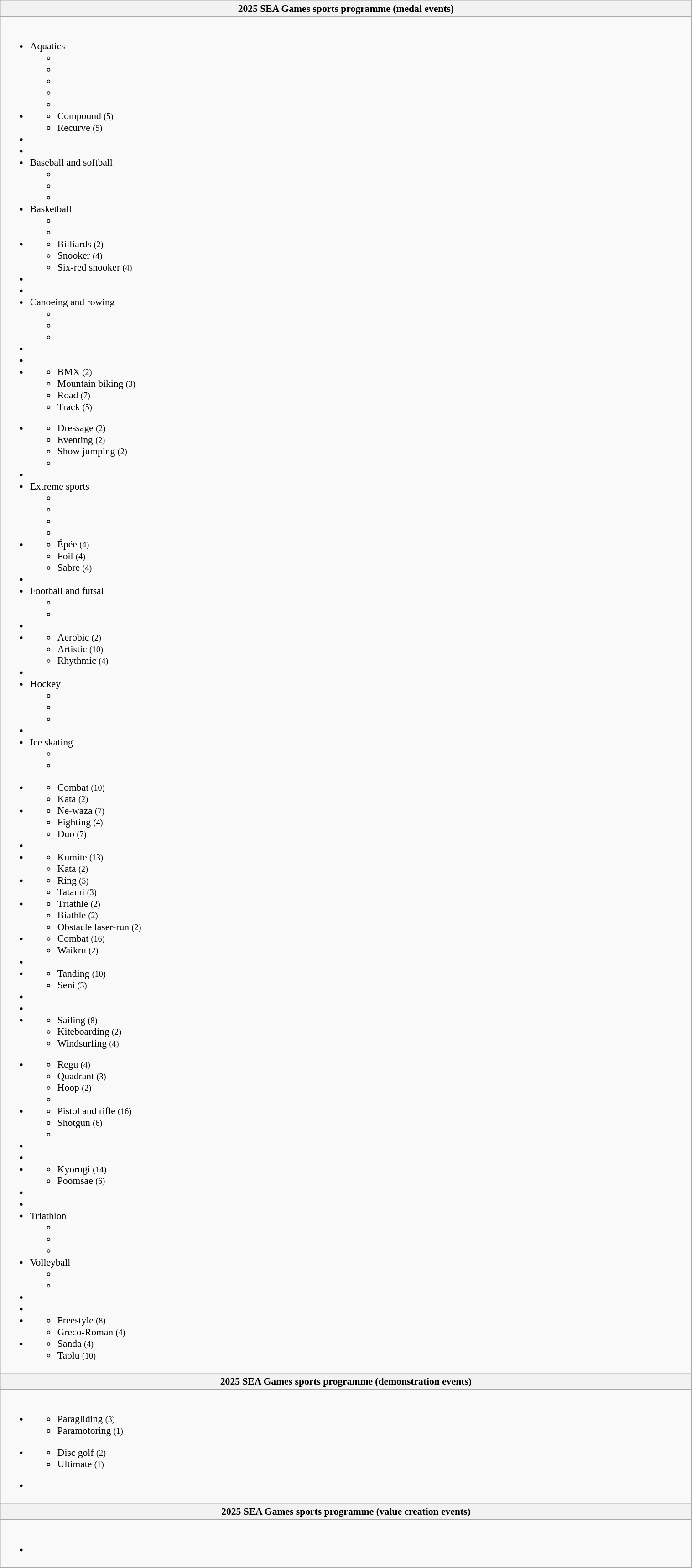<table class="wikitable mw-collapsible" style="white-space:nowrap; width:80%; font-size:90%;">
<tr>
<th>2025 SEA Games sports programme (medal events)</th>
</tr>
<tr>
<td><br>
<ul><li>Aquatics <ul><li></li><li></li><li></li><li></li><li></li></ul></li><li><ul><li>Compound <small>(5)</small></li><li>Recurve <small>(5)</small></li></ul></li><li></li><li></li><li>Baseball and softball <ul><li></li><li></li><li></li></ul></li><li>Basketball <ul><li></li><li></li></ul></li><li><ul><li>Billiards <small>(2)</small></li><li>Snooker <small>(4)</small></li><li>Six-red snooker <small>(4)</small></li></ul></li><li></li><li></li><li>Canoeing and rowing <ul><li></li><li></li><li></li></ul></li><li></li><li></li><li><ul><li>BMX <small>(2)</small></li><li>Mountain biking <small>(3)</small></li><li>Road <small>(7)</small></li><li>Track <small>(5)</small></li></ul></li></ul><ul><li><ul><li>Dressage <small>(2)</small></li><li>Eventing <small>(2)</small></li><li>Show jumping <small>(2)</small></li><li></li></ul></li><li></li><li>Extreme sports <ul><li></li><li></li><li></li><li></li></ul></li><li><ul><li>Épée <small>(4)</small></li><li>Foil <small>(4)</small></li><li>Sabre <small>(4)</small></li></ul></li><li></li><li>Football and futsal <ul><li></li><li></li></ul></li><li></li><li><ul><li>Aerobic <small>(2)</small></li><li>Artistic <small>(10)</small></li><li>Rhythmic <small>(4)</small></li></ul></li><li></li><li>Hockey <ul><li></li><li></li><li></li></ul></li><li></li><li>Ice skating <ul><li></li><li></li></ul></li></ul><ul><li><ul><li>Combat <small>(10)</small></li><li>Kata <small>(2)</small></li></ul></li><li><ul><li>Ne-waza <small>(7)</small></li><li>Fighting <small>(4)</small></li><li>Duo <small>(7)</small></li></ul></li><li></li><li><ul><li>Kumite <small>(13)</small></li><li>Kata <small>(2)</small></li></ul></li><li><ul><li>Ring <small>(5)</small></li><li>Tatami <small>(3)</small></li></ul></li><li><ul><li>Triathle <small>(2)</small></li><li>Biathle <small>(2)</small></li><li>Obstacle laser-run <small>(2)</small></li></ul></li><li><ul><li>Combat <small>(16)</small></li><li>Waikru <small>(2)</small></li></ul></li><li></li><li><ul><li>Tanding <small>(10)</small></li><li>Seni <small>(3)</small></li></ul></li><li></li><li></li><li><ul><li>Sailing <small>(8)</small></li><li>Kiteboarding <small>(2)</small></li><li>Windsurfing <small>(4)</small></li></ul></li></ul><ul><li><ul><li>Regu <small>(4)</small></li><li>Quadrant <small>(3)</small></li><li>Hoop <small>(2)</small></li><li></li></ul></li><li><ul><li>Pistol and rifle <small>(16)</small></li><li>Shotgun <small>(6)</small></li><li></li></ul></li><li></li><li></li><li><ul><li>Kyorugi <small>(14)</small></li><li>Poomsae <small>(6)</small></li></ul></li><li></li><li></li><li>Triathlon <ul><li></li><li></li><li></li></ul></li><li>Volleyball <ul><li></li><li></li></ul></li><li></li><li></li><li><ul><li>Freestyle <small>(8)</small></li><li>Greco-Roman <small>(4)</small></li></ul></li><li><ul><li>Sanda <small>(4)</small></li><li>Taolu <small>(10)</small></li></ul></li></ul></td>
</tr>
<tr>
<th>2025 SEA Games sports programme (demonstration events)</th>
</tr>
<tr>
<td><br>
<ul><li><ul><li>Paragliding <small>(3)</small></li><li>Paramotoring <small>(1)</small></li></ul></li></ul><ul><li><ul><li>Disc golf <small>(2)</small></li><li>Ultimate <small>(1)</small></li></ul></li></ul><ul><li></li></ul></td>
</tr>
<tr>
<th>2025 SEA Games sports programme (value creation events)</th>
</tr>
<tr>
<td><br><ul><li></li></ul></td>
</tr>
</table>
